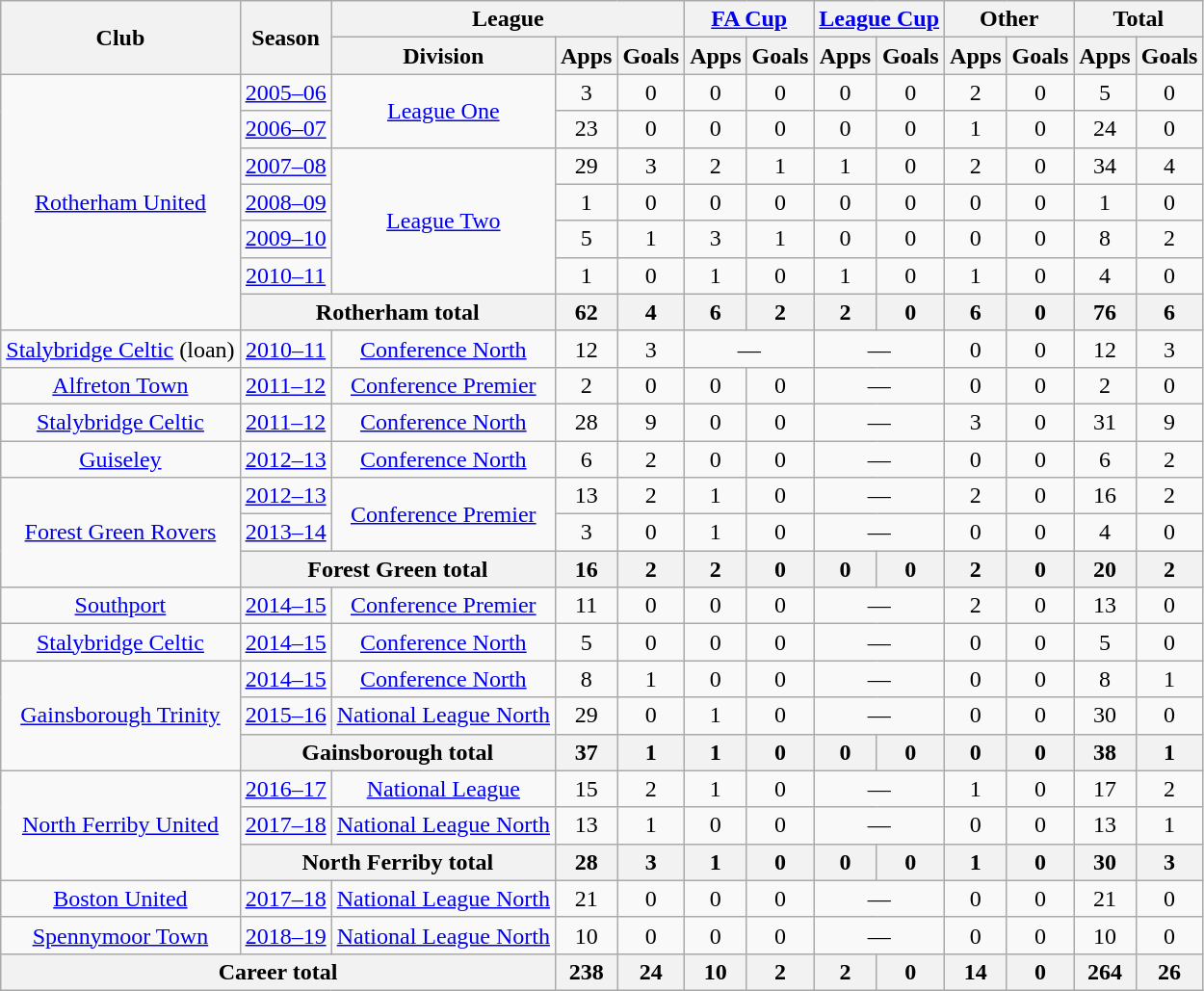<table class="wikitable" style="text-align: center">
<tr>
<th rowspan="2">Club</th>
<th rowspan="2">Season</th>
<th colspan="3">League</th>
<th colspan="2"><a href='#'>FA Cup</a></th>
<th colspan="2"><a href='#'>League Cup</a></th>
<th colspan="2">Other</th>
<th colspan="2">Total</th>
</tr>
<tr>
<th>Division</th>
<th>Apps</th>
<th>Goals</th>
<th>Apps</th>
<th>Goals</th>
<th>Apps</th>
<th>Goals</th>
<th>Apps</th>
<th>Goals</th>
<th>Apps</th>
<th>Goals</th>
</tr>
<tr>
<td rowspan="7"><a href='#'>Rotherham United</a></td>
<td><a href='#'>2005–06</a></td>
<td rowspan="2"><a href='#'>League One</a></td>
<td>3</td>
<td>0</td>
<td>0</td>
<td>0</td>
<td>0</td>
<td>0</td>
<td>2</td>
<td>0</td>
<td>5</td>
<td>0</td>
</tr>
<tr>
<td><a href='#'>2006–07</a></td>
<td>23</td>
<td>0</td>
<td>0</td>
<td>0</td>
<td>0</td>
<td>0</td>
<td>1</td>
<td>0</td>
<td>24</td>
<td>0</td>
</tr>
<tr>
<td><a href='#'>2007–08</a></td>
<td rowspan="4"><a href='#'>League Two</a></td>
<td>29</td>
<td>3</td>
<td>2</td>
<td>1</td>
<td>1</td>
<td>0</td>
<td>2</td>
<td>0</td>
<td>34</td>
<td>4</td>
</tr>
<tr>
<td><a href='#'>2008–09</a></td>
<td>1</td>
<td>0</td>
<td>0</td>
<td>0</td>
<td>0</td>
<td>0</td>
<td>0</td>
<td>0</td>
<td>1</td>
<td>0</td>
</tr>
<tr>
<td><a href='#'>2009–10</a></td>
<td>5</td>
<td>1</td>
<td>3</td>
<td>1</td>
<td>0</td>
<td>0</td>
<td>0</td>
<td>0</td>
<td>8</td>
<td>2</td>
</tr>
<tr>
<td><a href='#'>2010–11</a></td>
<td>1</td>
<td>0</td>
<td>1</td>
<td>0</td>
<td>1</td>
<td>0</td>
<td>1</td>
<td>0</td>
<td>4</td>
<td>0</td>
</tr>
<tr>
<th colspan="2">Rotherham total</th>
<th>62</th>
<th>4</th>
<th>6</th>
<th>2</th>
<th>2</th>
<th>0</th>
<th>6</th>
<th>0</th>
<th>76</th>
<th>6</th>
</tr>
<tr>
<td><a href='#'>Stalybridge Celtic</a> (loan)</td>
<td><a href='#'>2010–11</a></td>
<td><a href='#'>Conference North</a></td>
<td>12</td>
<td>3</td>
<td colspan="2">—</td>
<td colspan="2">—</td>
<td>0</td>
<td>0</td>
<td>12</td>
<td>3</td>
</tr>
<tr>
<td><a href='#'>Alfreton Town</a></td>
<td><a href='#'>2011–12</a></td>
<td><a href='#'>Conference Premier</a></td>
<td>2</td>
<td>0</td>
<td>0</td>
<td>0</td>
<td colspan="2">—</td>
<td>0</td>
<td>0</td>
<td>2</td>
<td>0</td>
</tr>
<tr>
<td><a href='#'>Stalybridge Celtic</a></td>
<td><a href='#'>2011–12</a></td>
<td><a href='#'>Conference North</a></td>
<td>28</td>
<td>9</td>
<td>0</td>
<td>0</td>
<td colspan="2">—</td>
<td>3</td>
<td>0</td>
<td>31</td>
<td>9</td>
</tr>
<tr>
<td><a href='#'>Guiseley</a></td>
<td><a href='#'>2012–13</a></td>
<td><a href='#'>Conference North</a></td>
<td>6</td>
<td>2</td>
<td>0</td>
<td>0</td>
<td colspan="2">—</td>
<td>0</td>
<td>0</td>
<td>6</td>
<td>2</td>
</tr>
<tr>
<td rowspan="3"><a href='#'>Forest Green Rovers</a></td>
<td><a href='#'>2012–13</a></td>
<td rowspan="2"><a href='#'>Conference Premier</a></td>
<td>13</td>
<td>2</td>
<td>1</td>
<td>0</td>
<td colspan="2">—</td>
<td>2</td>
<td>0</td>
<td>16</td>
<td>2</td>
</tr>
<tr>
<td><a href='#'>2013–14</a></td>
<td>3</td>
<td>0</td>
<td>1</td>
<td>0</td>
<td colspan="2">—</td>
<td>0</td>
<td>0</td>
<td>4</td>
<td>0</td>
</tr>
<tr>
<th colspan="2">Forest Green total</th>
<th>16</th>
<th>2</th>
<th>2</th>
<th>0</th>
<th>0</th>
<th>0</th>
<th>2</th>
<th>0</th>
<th>20</th>
<th>2</th>
</tr>
<tr>
<td><a href='#'>Southport</a></td>
<td><a href='#'>2014–15</a></td>
<td><a href='#'>Conference Premier</a></td>
<td>11</td>
<td>0</td>
<td>0</td>
<td>0</td>
<td colspan="2">—</td>
<td>2</td>
<td>0</td>
<td>13</td>
<td>0</td>
</tr>
<tr>
<td><a href='#'>Stalybridge Celtic</a></td>
<td><a href='#'>2014–15</a></td>
<td><a href='#'>Conference North</a></td>
<td>5</td>
<td>0</td>
<td>0</td>
<td>0</td>
<td colspan="2">—</td>
<td>0</td>
<td>0</td>
<td>5</td>
<td>0</td>
</tr>
<tr>
<td rowspan="3"><a href='#'>Gainsborough Trinity</a></td>
<td><a href='#'>2014–15</a></td>
<td><a href='#'>Conference North</a></td>
<td>8</td>
<td>1</td>
<td>0</td>
<td>0</td>
<td colspan="2">—</td>
<td>0</td>
<td>0</td>
<td>8</td>
<td>1</td>
</tr>
<tr>
<td><a href='#'>2015–16</a></td>
<td><a href='#'>National League North</a></td>
<td>29</td>
<td>0</td>
<td>1</td>
<td>0</td>
<td colspan="2">—</td>
<td>0</td>
<td>0</td>
<td>30</td>
<td>0</td>
</tr>
<tr>
<th colspan="2">Gainsborough total</th>
<th>37</th>
<th>1</th>
<th>1</th>
<th>0</th>
<th>0</th>
<th>0</th>
<th>0</th>
<th>0</th>
<th>38</th>
<th>1</th>
</tr>
<tr>
<td rowspan="3"><a href='#'>North Ferriby United</a></td>
<td><a href='#'>2016–17</a></td>
<td><a href='#'>National League</a></td>
<td>15</td>
<td>2</td>
<td>1</td>
<td>0</td>
<td colspan="2">—</td>
<td>1</td>
<td>0</td>
<td>17</td>
<td>2</td>
</tr>
<tr>
<td><a href='#'>2017–18</a></td>
<td><a href='#'>National League North</a></td>
<td>13</td>
<td>1</td>
<td>0</td>
<td>0</td>
<td colspan="2">—</td>
<td>0</td>
<td>0</td>
<td>13</td>
<td>1</td>
</tr>
<tr>
<th colspan="2">North Ferriby total</th>
<th>28</th>
<th>3</th>
<th>1</th>
<th>0</th>
<th>0</th>
<th>0</th>
<th>1</th>
<th>0</th>
<th>30</th>
<th>3</th>
</tr>
<tr>
<td><a href='#'>Boston United</a></td>
<td><a href='#'>2017–18</a></td>
<td><a href='#'>National League North</a></td>
<td>21</td>
<td>0</td>
<td>0</td>
<td>0</td>
<td colspan="2">—</td>
<td>0</td>
<td>0</td>
<td>21</td>
<td>0</td>
</tr>
<tr>
<td><a href='#'>Spennymoor Town</a></td>
<td><a href='#'>2018–19</a></td>
<td><a href='#'>National League North</a></td>
<td>10</td>
<td>0</td>
<td>0</td>
<td>0</td>
<td colspan="2">—</td>
<td>0</td>
<td>0</td>
<td>10</td>
<td>0</td>
</tr>
<tr>
<th colspan="3">Career total</th>
<th>238</th>
<th>24</th>
<th>10</th>
<th>2</th>
<th>2</th>
<th>0</th>
<th>14</th>
<th>0</th>
<th>264</th>
<th>26</th>
</tr>
</table>
